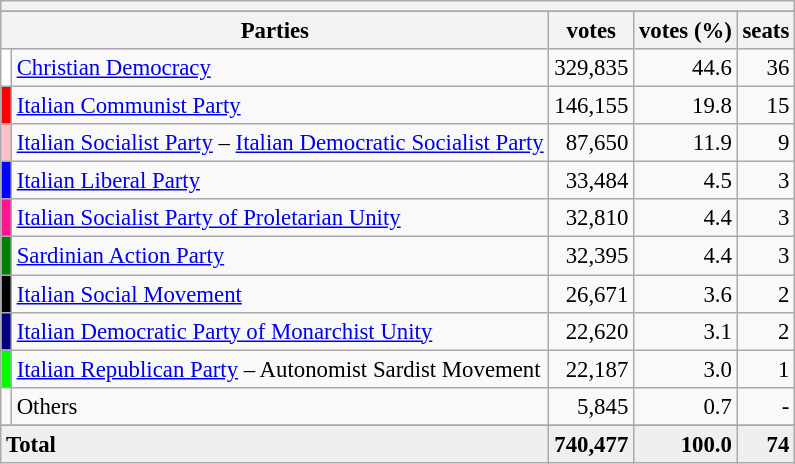<table class="wikitable" style="font-size:95%">
<tr>
<th colspan=5></th>
</tr>
<tr>
</tr>
<tr bgcolor="EFEFEF">
<th Colspan=2>Parties</th>
<th>votes</th>
<th>votes (%)</th>
<th>seats</th>
</tr>
<tr>
<td bgcolor=White></td>
<td><a href='#'>Christian Democracy</a></td>
<td align=right>329,835</td>
<td align=right>44.6</td>
<td align=right>36</td>
</tr>
<tr>
<td bgcolor=Red></td>
<td><a href='#'>Italian Communist Party</a></td>
<td align=right>146,155</td>
<td align=right>19.8</td>
<td align=right>15</td>
</tr>
<tr>
<td bgcolor=Pink></td>
<td><a href='#'>Italian Socialist Party</a> – <a href='#'>Italian Democratic Socialist Party</a></td>
<td align=right>87,650</td>
<td align=right>11.9</td>
<td align=right>9</td>
</tr>
<tr>
<td bgcolor=Blue></td>
<td><a href='#'>Italian Liberal Party</a></td>
<td align=right>33,484</td>
<td align=right>4.5</td>
<td align=right>3</td>
</tr>
<tr>
<td bgcolor=Deeppink></td>
<td><a href='#'>Italian Socialist Party of Proletarian Unity</a></td>
<td align=right>32,810</td>
<td align=right>4.4</td>
<td align=right>3</td>
</tr>
<tr>
<td bgcolor=Green></td>
<td><a href='#'>Sardinian Action Party</a></td>
<td align=right>32,395</td>
<td align=right>4.4</td>
<td align=right>3</td>
</tr>
<tr>
<td bgcolor=Black></td>
<td><a href='#'>Italian Social Movement</a></td>
<td align=right>26,671</td>
<td align=right>3.6</td>
<td align=right>2</td>
</tr>
<tr>
<td bgcolor=Navy></td>
<td><a href='#'>Italian Democratic Party of Monarchist Unity</a></td>
<td align=right>22,620</td>
<td align=right>3.1</td>
<td align=right>2</td>
</tr>
<tr>
<td bgcolor=Lime></td>
<td><a href='#'>Italian Republican Party</a> – Autonomist Sardist Movement</td>
<td align=right>22,187</td>
<td align=right>3.0</td>
<td align=right>1</td>
</tr>
<tr>
<td bgcolor=></td>
<td>Others</td>
<td align=right>5,845</td>
<td align=right>0.7</td>
<td align=right>-</td>
</tr>
<tr>
</tr>
<tr bgcolor="EFEFEF">
<td Colspan=2><strong>Total</strong></td>
<td align=right><strong>740,477</strong></td>
<td align=right><strong>100.0</strong></td>
<td align=right><strong>74</strong></td>
</tr>
</table>
